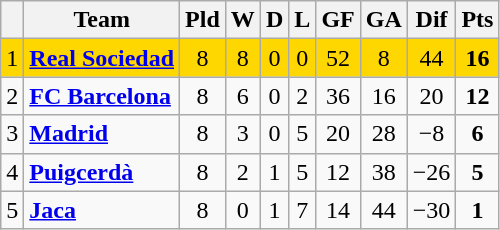<table class="wikitable sortable" style="text-align: center;">
<tr>
<th align="center"></th>
<th align="center">Team</th>
<th align="center">Pld</th>
<th align="center">W</th>
<th align="center">D</th>
<th align="center">L</th>
<th align="center">GF</th>
<th align="center">GA</th>
<th align="center">Dif</th>
<th align="center">Pts</th>
</tr>
<tr style="background:#FFD700;">
<td>1</td>
<td align="left"><strong><a href='#'>Real Sociedad</a></strong></td>
<td>8</td>
<td>8</td>
<td>0</td>
<td>0</td>
<td>52</td>
<td>8</td>
<td>44</td>
<td><strong>16</strong></td>
</tr>
<tr !>
<td>2</td>
<td align="left"><strong><a href='#'>FC Barcelona</a></strong></td>
<td>8</td>
<td>6</td>
<td>0</td>
<td>2</td>
<td>36</td>
<td>16</td>
<td>20</td>
<td><strong>12</strong></td>
</tr>
<tr !>
<td>3</td>
<td align="left"><strong><a href='#'>Madrid</a></strong></td>
<td>8</td>
<td>3</td>
<td>0</td>
<td>5</td>
<td>20</td>
<td>28</td>
<td>−8</td>
<td><strong>6</strong></td>
</tr>
<tr !>
<td>4</td>
<td align="left"><strong><a href='#'>Puigcerdà</a></strong></td>
<td>8</td>
<td>2</td>
<td>1</td>
<td>5</td>
<td>12</td>
<td>38</td>
<td>−26</td>
<td><strong>5</strong></td>
</tr>
<tr !>
<td>5</td>
<td align="left"><strong><a href='#'>Jaca</a></strong></td>
<td>8</td>
<td>0</td>
<td>1</td>
<td>7</td>
<td>14</td>
<td>44</td>
<td>−30</td>
<td><strong>1</strong></td>
</tr>
</table>
